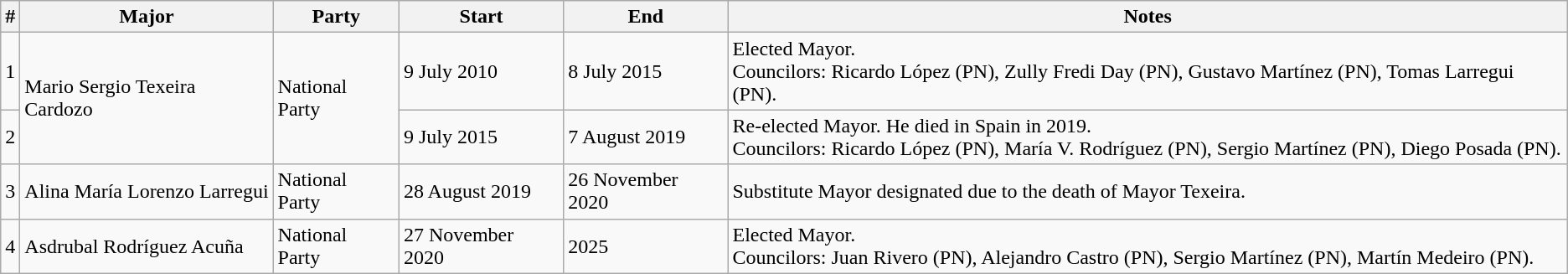<table class=wikitable>
<tr>
<th>#</th>
<th>Major</th>
<th>Party</th>
<th>Start</th>
<th>End</th>
<th>Notes</th>
</tr>
<tr>
<td>1</td>
<td rowspan=2>Mario Sergio Texeira Cardozo</td>
<td rowspan=2>National Party</td>
<td>9 July 2010</td>
<td>8 July 2015</td>
<td>Elected Mayor.<br>Councilors: Ricardo López (PN), Zully Fredi Day (PN), Gustavo Martínez (PN), Tomas Larregui (PN).</td>
</tr>
<tr>
<td>2</td>
<td>9 July 2015</td>
<td>7 August 2019</td>
<td>Re-elected Mayor. He died in Spain in 2019.<br>Councilors: Ricardo López (PN), María V. Rodríguez (PN), Sergio Martínez (PN), Diego Posada (PN).</td>
</tr>
<tr>
<td>3</td>
<td>Alina María Lorenzo Larregui</td>
<td>National Party</td>
<td>28 August 2019</td>
<td>26 November 2020</td>
<td>Substitute Mayor designated due to the death of Mayor Texeira.</td>
</tr>
<tr>
<td>4</td>
<td>Asdrubal Rodríguez Acuña</td>
<td>National Party</td>
<td>27 November 2020</td>
<td>2025</td>
<td>Elected Mayor.<br>Councilors: Juan Rivero (PN), Alejandro Castro (PN), Sergio Martínez (PN), Martín Medeiro (PN).</td>
</tr>
</table>
